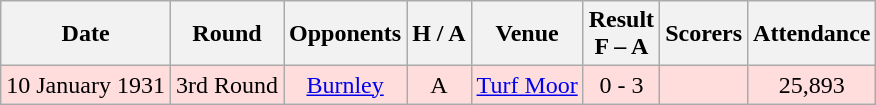<table class="wikitable" style="text-align:center">
<tr>
<th>Date</th>
<th>Round</th>
<th>Opponents</th>
<th>H / A</th>
<th>Venue</th>
<th>Result<br>F – A</th>
<th>Scorers</th>
<th>Attendance</th>
</tr>
<tr bgcolor="#ffdddd">
<td>10 January 1931</td>
<td>3rd Round</td>
<td><a href='#'>Burnley</a></td>
<td>A</td>
<td><a href='#'>Turf Moor</a></td>
<td>0 - 3</td>
<td></td>
<td>25,893</td>
</tr>
</table>
